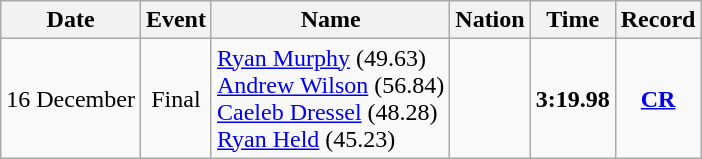<table class=wikitable style=text-align:center>
<tr>
<th>Date</th>
<th>Event</th>
<th>Name</th>
<th>Nation</th>
<th>Time</th>
<th>Record</th>
</tr>
<tr>
<td>16 December</td>
<td>Final</td>
<td align=left><a href='#'>Ryan Murphy</a> (49.63)<br><a href='#'>Andrew Wilson</a> (56.84)<br><a href='#'>Caeleb Dressel</a> (48.28)<br><a href='#'>Ryan Held</a> (45.23)</td>
<td align=left></td>
<td><strong>3:19.98</strong></td>
<td><strong><a href='#'>CR</a></strong></td>
</tr>
</table>
